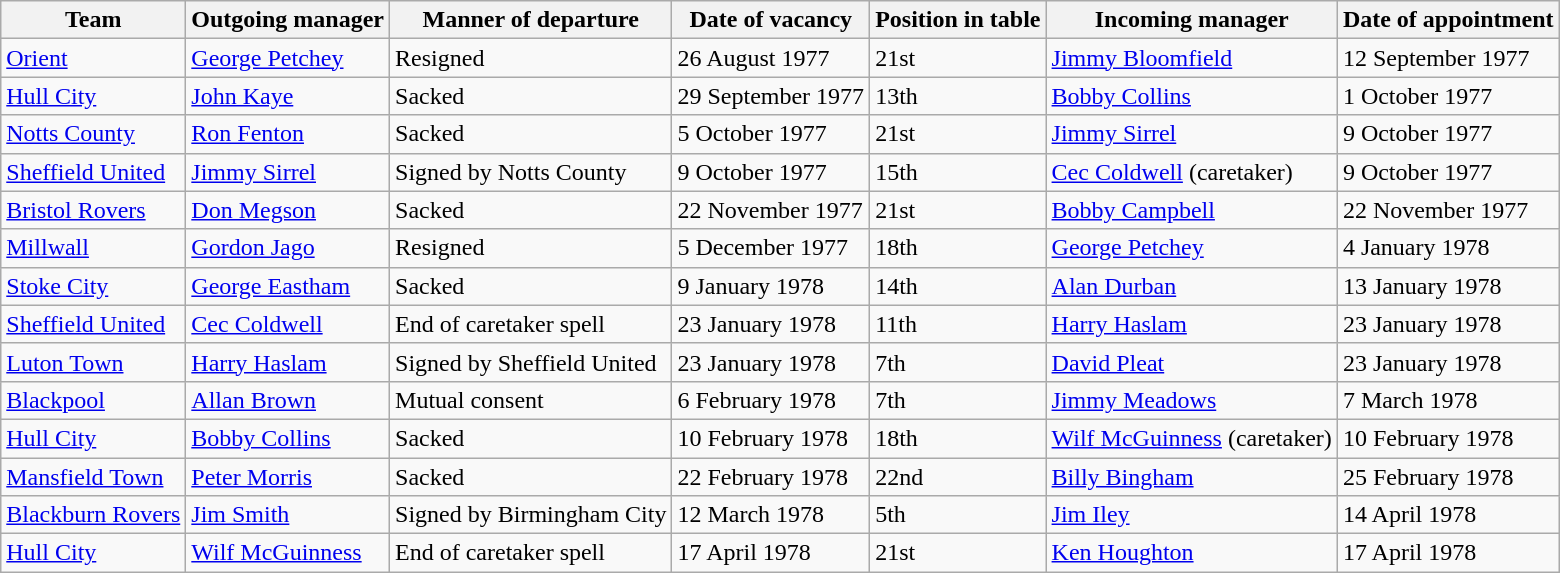<table class="wikitable">
<tr>
<th>Team</th>
<th>Outgoing manager</th>
<th>Manner of departure</th>
<th>Date of vacancy</th>
<th>Position in table</th>
<th>Incoming manager</th>
<th>Date of appointment</th>
</tr>
<tr>
<td><a href='#'>Orient</a></td>
<td> <a href='#'>George Petchey</a></td>
<td>Resigned</td>
<td>26 August 1977</td>
<td>21st</td>
<td> <a href='#'>Jimmy Bloomfield</a></td>
<td>12 September 1977</td>
</tr>
<tr>
<td><a href='#'>Hull City</a></td>
<td> <a href='#'>John Kaye</a></td>
<td>Sacked</td>
<td>29 September 1977</td>
<td>13th</td>
<td> <a href='#'>Bobby Collins</a></td>
<td>1 October 1977</td>
</tr>
<tr>
<td><a href='#'>Notts County</a></td>
<td> <a href='#'>Ron Fenton</a></td>
<td>Sacked</td>
<td>5 October 1977</td>
<td>21st</td>
<td> <a href='#'>Jimmy Sirrel</a></td>
<td>9 October 1977</td>
</tr>
<tr>
<td><a href='#'>Sheffield United</a></td>
<td> <a href='#'>Jimmy Sirrel</a></td>
<td>Signed by Notts County</td>
<td>9 October 1977</td>
<td>15th</td>
<td> <a href='#'>Cec Coldwell</a> (caretaker)</td>
<td>9 October 1977</td>
</tr>
<tr>
<td><a href='#'>Bristol Rovers</a></td>
<td> <a href='#'>Don Megson</a></td>
<td>Sacked</td>
<td>22 November 1977</td>
<td>21st</td>
<td> <a href='#'>Bobby Campbell</a></td>
<td>22 November 1977</td>
</tr>
<tr>
<td><a href='#'>Millwall</a></td>
<td> <a href='#'>Gordon Jago</a></td>
<td>Resigned</td>
<td>5 December 1977</td>
<td>18th</td>
<td> <a href='#'>George Petchey</a></td>
<td>4 January 1978</td>
</tr>
<tr>
<td><a href='#'>Stoke City</a></td>
<td> <a href='#'>George Eastham</a></td>
<td>Sacked</td>
<td>9 January 1978</td>
<td>14th</td>
<td> <a href='#'>Alan Durban</a></td>
<td>13 January 1978</td>
</tr>
<tr>
<td><a href='#'>Sheffield United</a></td>
<td> <a href='#'>Cec Coldwell</a></td>
<td>End of caretaker spell</td>
<td>23 January 1978</td>
<td>11th</td>
<td> <a href='#'>Harry Haslam</a></td>
<td>23 January 1978</td>
</tr>
<tr>
<td><a href='#'>Luton Town</a></td>
<td> <a href='#'>Harry Haslam</a></td>
<td>Signed by Sheffield United</td>
<td>23 January 1978</td>
<td>7th</td>
<td> <a href='#'>David Pleat</a></td>
<td>23 January 1978</td>
</tr>
<tr>
<td><a href='#'>Blackpool</a></td>
<td> <a href='#'>Allan Brown</a></td>
<td>Mutual consent</td>
<td>6 February 1978</td>
<td>7th</td>
<td> <a href='#'>Jimmy Meadows</a></td>
<td>7 March 1978</td>
</tr>
<tr>
<td><a href='#'>Hull City</a></td>
<td> <a href='#'>Bobby Collins</a></td>
<td>Sacked</td>
<td>10 February 1978</td>
<td>18th</td>
<td> <a href='#'>Wilf McGuinness</a> (caretaker)</td>
<td>10 February 1978</td>
</tr>
<tr>
<td><a href='#'>Mansfield Town</a></td>
<td> <a href='#'>Peter Morris</a></td>
<td>Sacked</td>
<td>22 February 1978</td>
<td>22nd</td>
<td> <a href='#'>Billy Bingham</a></td>
<td>25 February 1978</td>
</tr>
<tr>
<td><a href='#'>Blackburn Rovers</a></td>
<td> <a href='#'>Jim Smith</a></td>
<td>Signed by Birmingham City</td>
<td>12 March 1978</td>
<td>5th</td>
<td> <a href='#'>Jim Iley</a></td>
<td>14 April 1978</td>
</tr>
<tr>
<td><a href='#'>Hull City</a></td>
<td> <a href='#'>Wilf McGuinness</a></td>
<td>End of caretaker spell</td>
<td>17 April 1978</td>
<td>21st</td>
<td> <a href='#'>Ken Houghton</a></td>
<td>17 April 1978</td>
</tr>
</table>
